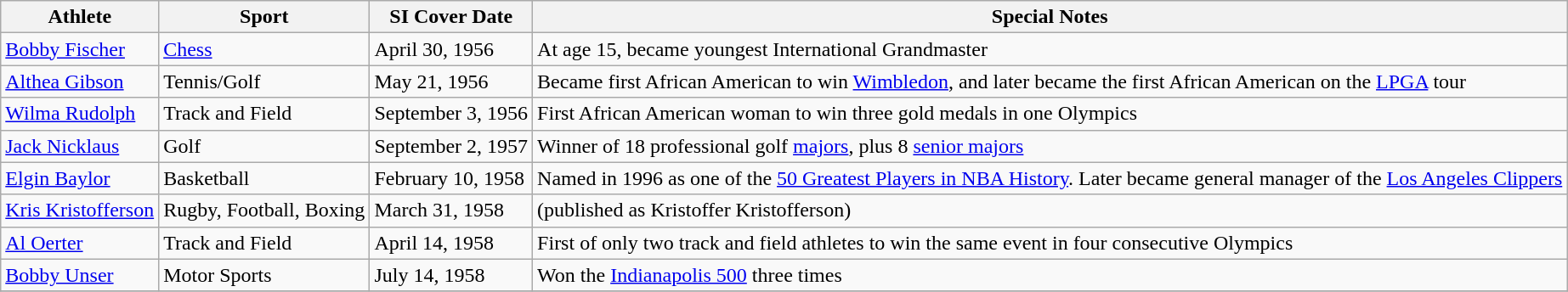<table class="wikitable">
<tr>
<th>Athlete</th>
<th>Sport</th>
<th>SI Cover Date</th>
<th>Special Notes</th>
</tr>
<tr>
<td><a href='#'>Bobby Fischer</a></td>
<td><a href='#'>Chess</a></td>
<td>April 30, 1956</td>
<td>At age 15, became youngest International Grandmaster</td>
</tr>
<tr>
<td><a href='#'>Althea Gibson</a></td>
<td>Tennis/Golf</td>
<td>May 21, 1956</td>
<td>Became first African American to win <a href='#'>Wimbledon</a>, and later became the first African American on the <a href='#'>LPGA</a> tour</td>
</tr>
<tr>
<td><a href='#'>Wilma Rudolph</a></td>
<td>Track and Field</td>
<td>September 3, 1956</td>
<td>First African American woman to win three gold medals in one Olympics</td>
</tr>
<tr>
<td><a href='#'>Jack Nicklaus</a></td>
<td>Golf</td>
<td>September 2, 1957</td>
<td>Winner of 18 professional golf <a href='#'>majors</a>, plus 8 <a href='#'>senior majors</a></td>
</tr>
<tr>
<td><a href='#'>Elgin Baylor</a></td>
<td>Basketball</td>
<td>February 10, 1958</td>
<td>Named in 1996 as one of the <a href='#'>50 Greatest Players in NBA History</a>. Later became general manager of the <a href='#'>Los Angeles Clippers</a></td>
</tr>
<tr>
<td><a href='#'>Kris Kristofferson</a></td>
<td>Rugby, Football, Boxing</td>
<td>March 31, 1958</td>
<td>(published as Kristoffer Kristofferson)</td>
</tr>
<tr>
<td><a href='#'>Al Oerter</a></td>
<td>Track and Field</td>
<td>April 14, 1958</td>
<td>First of only two track and field athletes to win the same event in four consecutive Olympics</td>
</tr>
<tr>
<td><a href='#'>Bobby Unser</a></td>
<td>Motor Sports</td>
<td>July 14, 1958</td>
<td>Won the <a href='#'>Indianapolis 500</a> three times</td>
</tr>
<tr>
</tr>
</table>
